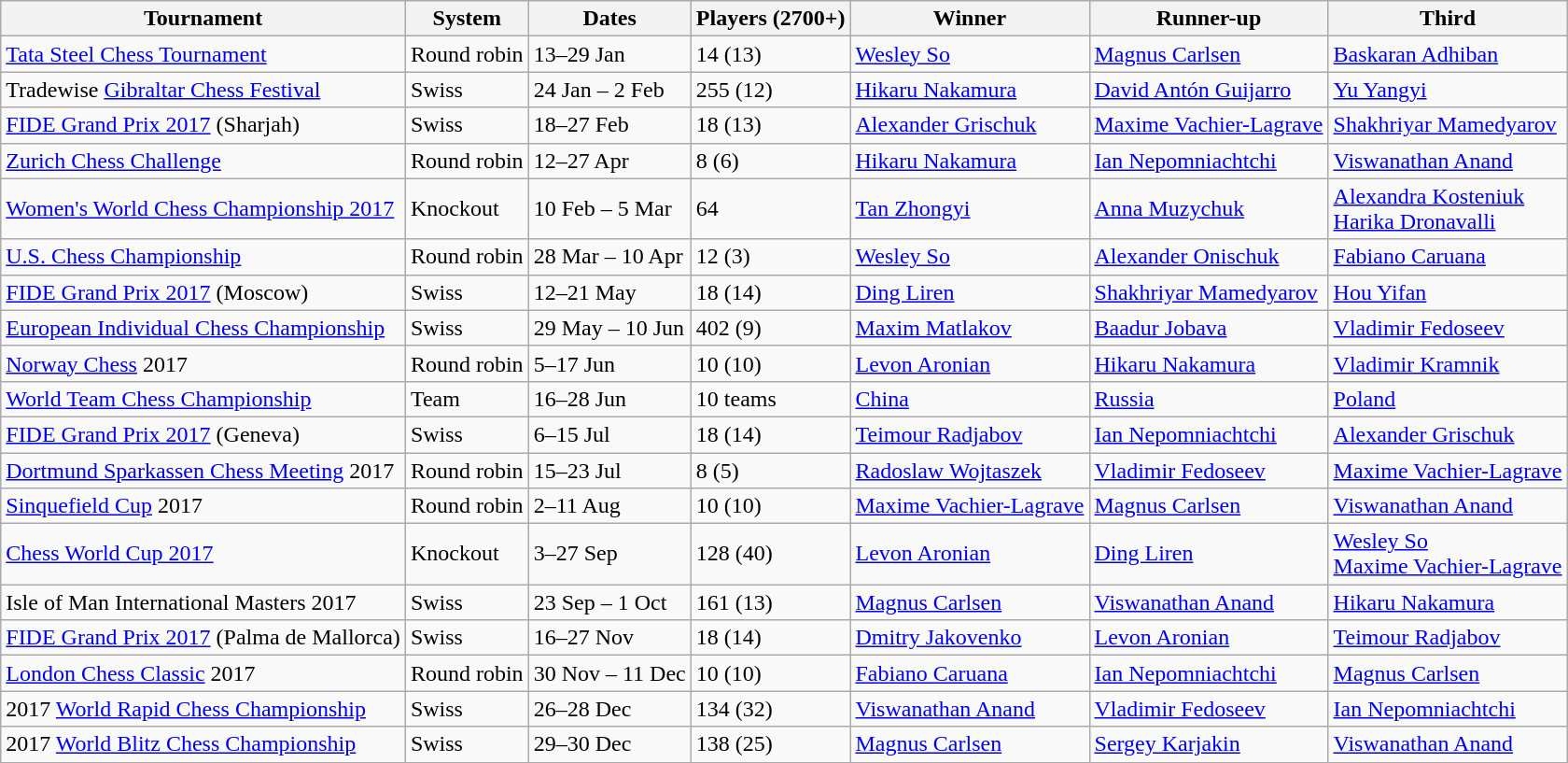<table class="wikitable">
<tr>
<th>Tournament</th>
<th>System</th>
<th>Dates</th>
<th>Players (2700+)</th>
<th>Winner</th>
<th>Runner-up</th>
<th>Third</th>
</tr>
<tr>
<td><a href='#'>Tata Steel Chess Tournament</a></td>
<td>Round robin</td>
<td>13–29 Jan</td>
<td>14 (13)</td>
<td> <a href='#'>Wesley So</a></td>
<td> <a href='#'>Magnus Carlsen</a></td>
<td> <a href='#'>Baskaran Adhiban</a></td>
</tr>
<tr>
<td>Tradewise <a href='#'>Gibraltar Chess Festival</a></td>
<td>Swiss</td>
<td>24 Jan – 2 Feb</td>
<td>255 (12)</td>
<td> <a href='#'>Hikaru Nakamura</a></td>
<td> <a href='#'>David Antón Guijarro</a></td>
<td> <a href='#'>Yu Yangyi</a></td>
</tr>
<tr>
<td><a href='#'>FIDE Grand Prix 2017</a> (Sharjah)</td>
<td>Swiss</td>
<td>18–27 Feb</td>
<td>18 (13)</td>
<td> <a href='#'>Alexander Grischuk</a></td>
<td> <a href='#'>Maxime Vachier-Lagrave</a></td>
<td> <a href='#'>Shakhriyar Mamedyarov</a></td>
</tr>
<tr>
<td><a href='#'>Zurich Chess Challenge</a></td>
<td>Round robin</td>
<td>12–27 Apr</td>
<td>8 (6)</td>
<td> <a href='#'>Hikaru Nakamura</a></td>
<td> <a href='#'>Ian Nepomniachtchi</a></td>
<td> <a href='#'>Viswanathan Anand</a></td>
</tr>
<tr>
<td><a href='#'>Women's World Chess Championship 2017</a></td>
<td>Knockout</td>
<td>10 Feb – 5 Mar</td>
<td>64</td>
<td> <a href='#'>Tan Zhongyi</a></td>
<td> <a href='#'>Anna Muzychuk</a></td>
<td> <a href='#'>Alexandra Kosteniuk</a> <br>  <a href='#'>Harika Dronavalli</a></td>
</tr>
<tr>
<td><a href='#'>U.S. Chess Championship</a></td>
<td>Round robin</td>
<td>28 Mar – 10 Apr</td>
<td>12 (3)</td>
<td> <a href='#'>Wesley So</a></td>
<td> <a href='#'>Alexander Onischuk</a></td>
<td> <a href='#'>Fabiano Caruana</a></td>
</tr>
<tr>
<td><a href='#'>FIDE Grand Prix 2017</a> (Moscow)</td>
<td>Swiss</td>
<td>12–21 May</td>
<td>18 (14)</td>
<td> <a href='#'>Ding Liren</a></td>
<td> <a href='#'>Shakhriyar Mamedyarov</a></td>
<td> <a href='#'>Hou Yifan</a></td>
</tr>
<tr>
<td><a href='#'>European Individual Chess Championship</a></td>
<td>Swiss</td>
<td>29 May – 10 Jun</td>
<td>402 (9)</td>
<td> <a href='#'>Maxim Matlakov</a></td>
<td> <a href='#'>Baadur Jobava</a></td>
<td> <a href='#'>Vladimir Fedoseev</a></td>
</tr>
<tr>
<td><a href='#'>Norway Chess</a> 2017</td>
<td>Round robin</td>
<td>5–17 Jun</td>
<td>10 (10)</td>
<td> <a href='#'>Levon Aronian</a></td>
<td> <a href='#'>Hikaru Nakamura</a></td>
<td> <a href='#'>Vladimir Kramnik</a></td>
</tr>
<tr>
<td><a href='#'>World Team Chess Championship</a></td>
<td>Team</td>
<td>16–28 Jun</td>
<td>10 teams</td>
<td> <a href='#'>China</a></td>
<td> <a href='#'>Russia</a></td>
<td> <a href='#'>Poland</a></td>
</tr>
<tr>
<td><a href='#'>FIDE Grand Prix 2017</a> (Geneva)</td>
<td>Swiss</td>
<td>6–15 Jul</td>
<td>18 (14)</td>
<td> <a href='#'>Teimour Radjabov</a></td>
<td> <a href='#'>Ian Nepomniachtchi</a></td>
<td> <a href='#'>Alexander Grischuk</a></td>
</tr>
<tr>
<td><a href='#'>Dortmund Sparkassen Chess Meeting</a> 2017</td>
<td>Round robin</td>
<td>15–23 Jul</td>
<td>8 (5)</td>
<td> <a href='#'>Radoslaw Wojtaszek</a></td>
<td> <a href='#'>Vladimir Fedoseev</a></td>
<td> <a href='#'>Maxime Vachier-Lagrave</a></td>
</tr>
<tr>
<td><a href='#'>Sinquefield Cup</a> 2017</td>
<td>Round robin</td>
<td>2–11 Aug</td>
<td>10 (10)</td>
<td> <a href='#'>Maxime Vachier-Lagrave</a></td>
<td> <a href='#'>Magnus Carlsen</a></td>
<td> <a href='#'>Viswanathan Anand</a></td>
</tr>
<tr>
<td><a href='#'>Chess World Cup 2017</a></td>
<td>Knockout</td>
<td>3–27 Sep</td>
<td>128 (40)</td>
<td> <a href='#'>Levon Aronian</a></td>
<td> <a href='#'>Ding Liren</a></td>
<td> <a href='#'>Wesley So</a> <br>  <a href='#'>Maxime Vachier-Lagrave</a></td>
</tr>
<tr>
<td>Isle of Man International Masters 2017</td>
<td>Swiss</td>
<td>23 Sep – 1 Oct</td>
<td>161 (13)</td>
<td> <a href='#'>Magnus Carlsen</a></td>
<td> <a href='#'>Viswanathan Anand</a></td>
<td> <a href='#'>Hikaru Nakamura</a></td>
</tr>
<tr>
<td><a href='#'>FIDE Grand Prix 2017</a> (Palma de Mallorca)</td>
<td>Swiss</td>
<td>16–27 Nov</td>
<td>18 (14)</td>
<td> <a href='#'>Dmitry Jakovenko</a></td>
<td> <a href='#'>Levon Aronian</a></td>
<td> <a href='#'>Teimour Radjabov</a></td>
</tr>
<tr>
<td><a href='#'>London Chess Classic</a> 2017</td>
<td>Round robin</td>
<td>30 Nov – 11 Dec</td>
<td>10 (10)</td>
<td> <a href='#'>Fabiano Caruana</a></td>
<td> <a href='#'>Ian Nepomniachtchi</a></td>
<td> <a href='#'>Magnus Carlsen</a></td>
</tr>
<tr>
<td>2017 <a href='#'>World Rapid Chess Championship</a></td>
<td>Swiss</td>
<td>26–28 Dec</td>
<td>134 (32)</td>
<td> <a href='#'>Viswanathan Anand</a></td>
<td> <a href='#'>Vladimir Fedoseev</a></td>
<td> <a href='#'>Ian Nepomniachtchi</a></td>
</tr>
<tr>
<td>2017 <a href='#'>World Blitz Chess Championship</a></td>
<td>Swiss</td>
<td>29–30 Dec</td>
<td>138 (25)</td>
<td> <a href='#'>Magnus Carlsen</a></td>
<td> <a href='#'>Sergey Karjakin</a></td>
<td> <a href='#'>Viswanathan Anand</a></td>
</tr>
</table>
